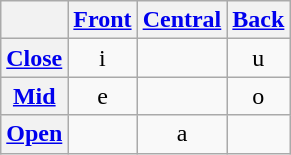<table class="wikitable">
<tr>
<th></th>
<th><a href='#'>Front</a></th>
<th><a href='#'>Central</a></th>
<th><a href='#'>Back</a></th>
</tr>
<tr align="center">
<th><a href='#'>Close</a></th>
<td>i</td>
<td></td>
<td>u</td>
</tr>
<tr align="center">
<th><a href='#'>Mid</a></th>
<td>e</td>
<td></td>
<td>o</td>
</tr>
<tr align="center">
<th><a href='#'>Open</a></th>
<td></td>
<td>a</td>
<td></td>
</tr>
</table>
